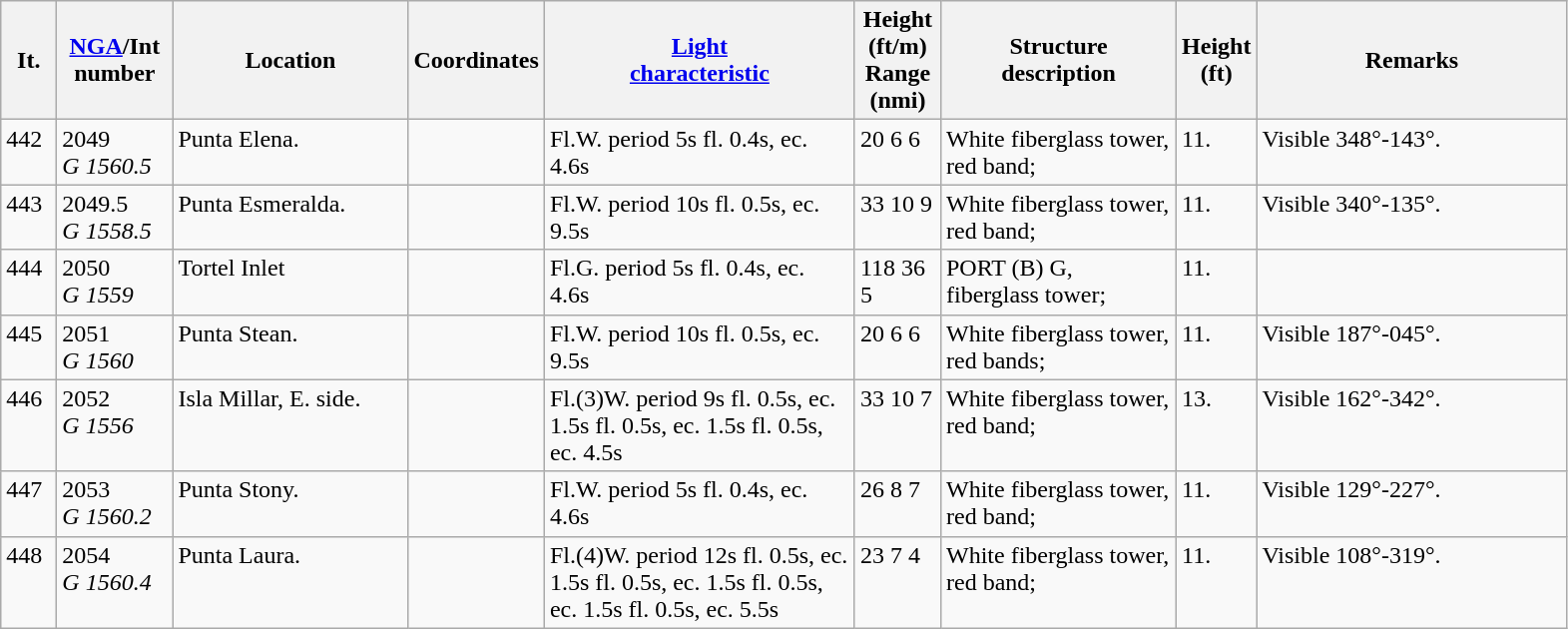<table class="wikitable">
<tr>
<th width="30">It.</th>
<th width="70"><a href='#'>NGA</a>/Int<br>number</th>
<th width="150">Location</th>
<th width="80">Coordinates</th>
<th width="200"><a href='#'>Light<br>characteristic</a></th>
<th width="50">Height (ft/m)<br>Range (nmi)</th>
<th width="150">Structure<br>description</th>
<th width="30">Height (ft)</th>
<th width="200">Remarks</th>
</tr>
<tr valign="top">
<td>442</td>
<td>2049<br><em>G 1560.5</em></td>
<td>Punta Elena.</td>
<td></td>
<td>Fl.W. period 5s fl. 0.4s, ec. 4.6s</td>
<td>20 6 6</td>
<td>White fiberglass tower, red band;</td>
<td>11.</td>
<td>Visible 348°-143°.</td>
</tr>
<tr valign="top">
<td>443</td>
<td>2049.5<br><em>G 1558.5</em></td>
<td>Punta Esmeralda.</td>
<td></td>
<td>Fl.W. period 10s fl. 0.5s, ec. 9.5s</td>
<td>33 10 9</td>
<td>White fiberglass tower, red band;</td>
<td>11.</td>
<td>Visible 340°-135°.</td>
</tr>
<tr valign="top">
<td>444</td>
<td>2050<br><em>G 1559</em></td>
<td>Tortel Inlet</td>
<td></td>
<td>Fl.G. period 5s fl. 0.4s, ec. 4.6s</td>
<td>118 36 5</td>
<td>PORT  (B) G, fiberglass tower;</td>
<td>11.</td>
<td></td>
</tr>
<tr valign="top">
<td>445</td>
<td>2051<br><em>G 1560</em></td>
<td>Punta Stean.</td>
<td></td>
<td>Fl.W. period 10s fl. 0.5s, ec. 9.5s</td>
<td>20 6 6</td>
<td>White fiberglass tower, red  bands;</td>
<td>11.</td>
<td>Visible 187°-045°.</td>
</tr>
<tr valign="top">
<td>446</td>
<td>2052<br><em>G 1556</em></td>
<td>Isla Millar, E. side.</td>
<td></td>
<td>Fl.(3)W. period 9s fl. 0.5s, ec. 1.5s fl. 0.5s, ec. 1.5s fl. 0.5s, ec. 4.5s</td>
<td>33 10 7</td>
<td>White fiberglass tower, red band;</td>
<td>13.</td>
<td>Visible 162°-342°.</td>
</tr>
<tr valign="top">
<td>447</td>
<td>2053<br><em>G 1560.2</em></td>
<td>Punta Stony.</td>
<td></td>
<td>Fl.W. period 5s fl. 0.4s, ec. 4.6s</td>
<td>26 8 7</td>
<td>White fiberglass tower, red band;</td>
<td>11.</td>
<td>Visible 129°-227°.</td>
</tr>
<tr valign="top">
<td>448</td>
<td>2054<br><em>G 1560.4</em></td>
<td>Punta Laura.</td>
<td></td>
<td>Fl.(4)W. period 12s fl. 0.5s, ec. 1.5s fl. 0.5s, ec. 1.5s fl. 0.5s, ec. 1.5s fl. 0.5s, ec. 5.5s</td>
<td>23 7 4</td>
<td>White fiberglass tower, red band;</td>
<td>11.</td>
<td>Visible 108°-319°.</td>
</tr>
</table>
